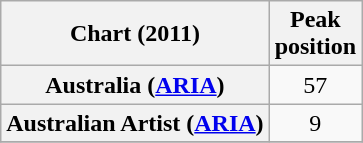<table class="wikitable sortable plainrowheaders" style="text-align:center">
<tr>
<th>Chart (2011)</th>
<th>Peak<br>position</th>
</tr>
<tr>
<th scope="row">Australia (<a href='#'>ARIA</a>)</th>
<td>57</td>
</tr>
<tr>
<th scope="row">Australian Artist (<a href='#'>ARIA</a>)</th>
<td>9</td>
</tr>
<tr>
</tr>
</table>
